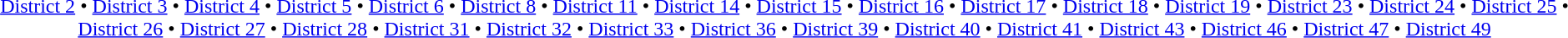<table id=toc class=toc summary=Contents>
<tr>
<td align=center><br><a href='#'>District 2</a> • <a href='#'>District 3</a> • <a href='#'>District 4</a> • <a href='#'>District 5</a> • <a href='#'>District 6</a> • <a href='#'>District 8</a> • <a href='#'>District 11</a> • <a href='#'>District 14</a> • <a href='#'>District 15</a> • <a href='#'>District 16</a> • <a href='#'>District 17</a> • <a href='#'>District 18</a> • <a href='#'>District 19</a> • <a href='#'>District 23</a> • <a href='#'>District 24</a> • <a href='#'>District 25</a> • <a href='#'>District 26</a> • <a href='#'>District 27</a> • <a href='#'>District 28</a> • <a href='#'>District 31</a> • <a href='#'>District 32</a> • <a href='#'>District 33</a> • <a href='#'>District 36</a> • <a href='#'>District 39</a> • <a href='#'>District 40</a> • <a href='#'>District 41</a> • <a href='#'>District 43</a> • <a href='#'>District 46</a> • <a href='#'>District 47</a> • <a href='#'>District 49</a></td>
</tr>
</table>
